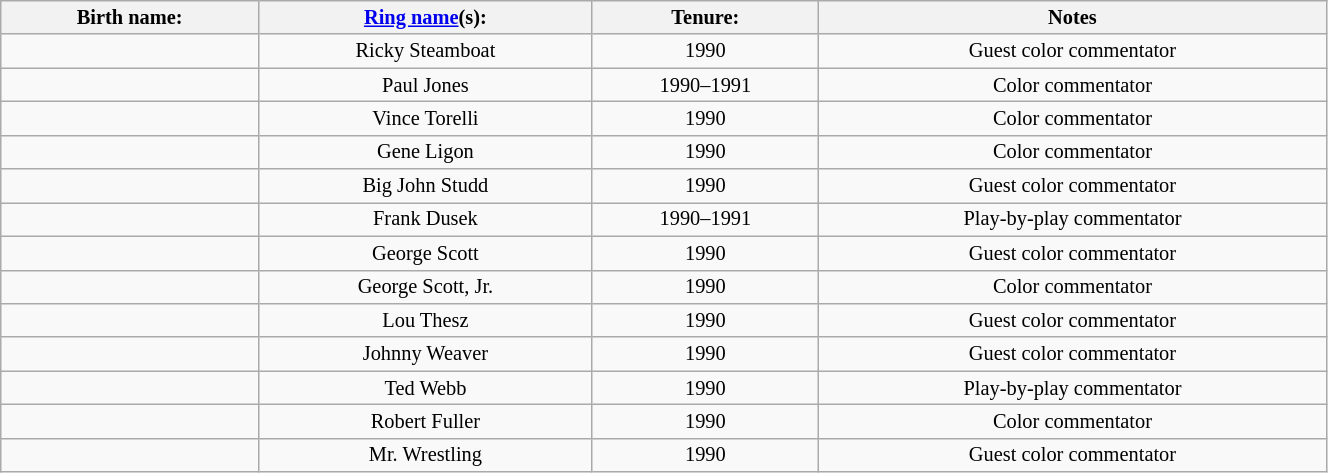<table class="sortable wikitable" style="font-size:85%; text-align:center; width:70%;">
<tr>
<th>Birth name:</th>
<th><a href='#'>Ring name</a>(s):</th>
<th>Tenure:</th>
<th>Notes</th>
</tr>
<tr>
<td></td>
<td>Ricky Steamboat</td>
<td sort>1990</td>
<td>Guest color commentator</td>
</tr>
<tr>
<td></td>
<td>Paul Jones</td>
<td sort>1990–1991</td>
<td>Color commentator</td>
</tr>
<tr>
<td></td>
<td>Vince Torelli</td>
<td sort>1990</td>
<td>Color commentator</td>
</tr>
<tr>
<td></td>
<td>Gene Ligon</td>
<td sort>1990</td>
<td>Color commentator</td>
</tr>
<tr>
<td></td>
<td>Big John Studd</td>
<td sort>1990</td>
<td>Guest color commentator</td>
</tr>
<tr>
<td></td>
<td>Frank Dusek</td>
<td sort>1990–1991</td>
<td>Play-by-play commentator</td>
</tr>
<tr>
<td></td>
<td>George Scott</td>
<td sort>1990</td>
<td>Guest color commentator</td>
</tr>
<tr>
<td></td>
<td>George Scott, Jr.</td>
<td sort>1990</td>
<td>Color commentator</td>
</tr>
<tr>
<td></td>
<td>Lou Thesz</td>
<td sort>1990</td>
<td>Guest color commentator</td>
</tr>
<tr>
<td></td>
<td>Johnny Weaver</td>
<td sort>1990</td>
<td>Guest color commentator</td>
</tr>
<tr>
<td></td>
<td>Ted Webb</td>
<td sort>1990</td>
<td>Play-by-play commentator</td>
</tr>
<tr>
<td></td>
<td>Robert Fuller</td>
<td sort>1990</td>
<td>Color commentator</td>
</tr>
<tr>
<td></td>
<td>Mr. Wrestling</td>
<td sort>1990</td>
<td>Guest color commentator</td>
</tr>
</table>
